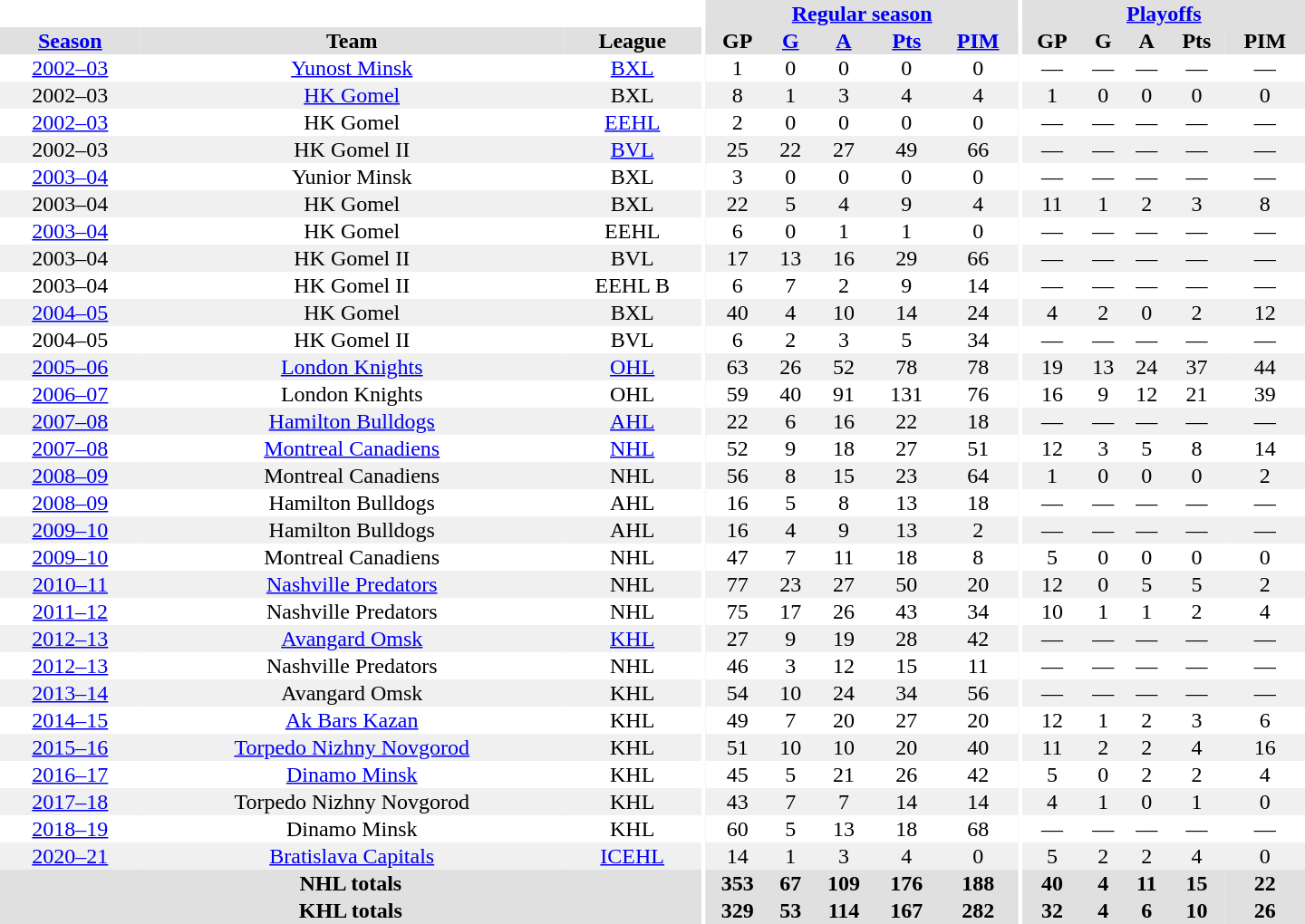<table border="0" cellpadding="1" cellspacing="0" style="text-align:center; width:60em">
<tr bgcolor="#e0e0e0">
<th colspan="3" bgcolor="#ffffff"></th>
<th rowspan="99" bgcolor="#ffffff"></th>
<th colspan="5"><a href='#'>Regular season</a></th>
<th rowspan="99" bgcolor="#ffffff"></th>
<th colspan="5"><a href='#'>Playoffs</a></th>
</tr>
<tr bgcolor="#e0e0e0">
<th><a href='#'>Season</a></th>
<th>Team</th>
<th>League</th>
<th>GP</th>
<th><a href='#'>G</a></th>
<th><a href='#'>A</a></th>
<th><a href='#'>Pts</a></th>
<th><a href='#'>PIM</a></th>
<th>GP</th>
<th>G</th>
<th>A</th>
<th>Pts</th>
<th>PIM</th>
</tr>
<tr>
<td><a href='#'>2002–03</a></td>
<td><a href='#'>Yunost Minsk</a></td>
<td><a href='#'>BXL</a></td>
<td>1</td>
<td>0</td>
<td>0</td>
<td>0</td>
<td>0</td>
<td>—</td>
<td>—</td>
<td>—</td>
<td>—</td>
<td>—</td>
</tr>
<tr style="background:#f0f0f0;">
<td>2002–03</td>
<td><a href='#'>HK Gomel</a></td>
<td>BXL</td>
<td>8</td>
<td>1</td>
<td>3</td>
<td>4</td>
<td>4</td>
<td>1</td>
<td>0</td>
<td>0</td>
<td>0</td>
<td>0</td>
</tr>
<tr>
<td><a href='#'>2002–03</a></td>
<td>HK Gomel</td>
<td><a href='#'>EEHL</a></td>
<td>2</td>
<td>0</td>
<td>0</td>
<td>0</td>
<td>0</td>
<td>—</td>
<td>—</td>
<td>—</td>
<td>—</td>
<td>—</td>
</tr>
<tr style="background:#f0f0f0;">
<td>2002–03</td>
<td>HK Gomel II</td>
<td><a href='#'>BVL</a></td>
<td>25</td>
<td>22</td>
<td>27</td>
<td>49</td>
<td>66</td>
<td>—</td>
<td>—</td>
<td>—</td>
<td>—</td>
<td>—</td>
</tr>
<tr>
<td><a href='#'>2003–04</a></td>
<td>Yunior Minsk</td>
<td>BXL</td>
<td>3</td>
<td>0</td>
<td>0</td>
<td>0</td>
<td>0</td>
<td>—</td>
<td>—</td>
<td>—</td>
<td>—</td>
<td>—</td>
</tr>
<tr style="background:#f0f0f0;">
<td>2003–04</td>
<td>HK Gomel</td>
<td>BXL</td>
<td>22</td>
<td>5</td>
<td>4</td>
<td>9</td>
<td>4</td>
<td>11</td>
<td>1</td>
<td>2</td>
<td>3</td>
<td>8</td>
</tr>
<tr>
<td><a href='#'>2003–04</a></td>
<td>HK Gomel</td>
<td>EEHL</td>
<td>6</td>
<td>0</td>
<td>1</td>
<td>1</td>
<td>0</td>
<td>—</td>
<td>—</td>
<td>—</td>
<td>—</td>
<td>—</td>
</tr>
<tr style="background:#f0f0f0;">
<td>2003–04</td>
<td>HK Gomel II</td>
<td>BVL</td>
<td>17</td>
<td>13</td>
<td>16</td>
<td>29</td>
<td>66</td>
<td>—</td>
<td>—</td>
<td>—</td>
<td>—</td>
<td>—</td>
</tr>
<tr>
<td>2003–04</td>
<td>HK Gomel II</td>
<td>EEHL B</td>
<td>6</td>
<td>7</td>
<td>2</td>
<td>9</td>
<td>14</td>
<td>—</td>
<td>—</td>
<td>—</td>
<td>—</td>
<td>—</td>
</tr>
<tr style="background:#f0f0f0;">
<td><a href='#'>2004–05</a></td>
<td>HK Gomel</td>
<td>BXL</td>
<td>40</td>
<td>4</td>
<td>10</td>
<td>14</td>
<td>24</td>
<td>4</td>
<td>2</td>
<td>0</td>
<td>2</td>
<td>12</td>
</tr>
<tr>
<td>2004–05</td>
<td>HK Gomel II</td>
<td>BVL</td>
<td>6</td>
<td>2</td>
<td>3</td>
<td>5</td>
<td>34</td>
<td>—</td>
<td>—</td>
<td>—</td>
<td>—</td>
<td>—</td>
</tr>
<tr bgcolor="#f0f0f0">
<td><a href='#'>2005–06</a></td>
<td><a href='#'>London Knights</a></td>
<td><a href='#'>OHL</a></td>
<td>63</td>
<td>26</td>
<td>52</td>
<td>78</td>
<td>78</td>
<td>19</td>
<td>13</td>
<td>24</td>
<td>37</td>
<td>44</td>
</tr>
<tr>
<td><a href='#'>2006–07</a></td>
<td>London Knights</td>
<td>OHL</td>
<td>59</td>
<td>40</td>
<td>91</td>
<td>131</td>
<td>76</td>
<td>16</td>
<td>9</td>
<td>12</td>
<td>21</td>
<td>39</td>
</tr>
<tr bgcolor="#f0f0f0">
<td><a href='#'>2007–08</a></td>
<td><a href='#'>Hamilton Bulldogs</a></td>
<td><a href='#'>AHL</a></td>
<td>22</td>
<td>6</td>
<td>16</td>
<td>22</td>
<td>18</td>
<td>—</td>
<td>—</td>
<td>—</td>
<td>—</td>
<td>—</td>
</tr>
<tr>
<td><a href='#'>2007–08</a></td>
<td><a href='#'>Montreal Canadiens</a></td>
<td><a href='#'>NHL</a></td>
<td>52</td>
<td>9</td>
<td>18</td>
<td>27</td>
<td>51</td>
<td>12</td>
<td>3</td>
<td>5</td>
<td>8</td>
<td>14</td>
</tr>
<tr bgcolor="#f0f0f0">
<td><a href='#'>2008–09</a></td>
<td>Montreal Canadiens</td>
<td>NHL</td>
<td>56</td>
<td>8</td>
<td>15</td>
<td>23</td>
<td>64</td>
<td>1</td>
<td>0</td>
<td>0</td>
<td>0</td>
<td>2</td>
</tr>
<tr>
<td><a href='#'>2008–09</a></td>
<td>Hamilton Bulldogs</td>
<td>AHL</td>
<td>16</td>
<td>5</td>
<td>8</td>
<td>13</td>
<td>18</td>
<td>—</td>
<td>—</td>
<td>—</td>
<td>—</td>
<td>—</td>
</tr>
<tr bgcolor="#f0f0f0">
<td><a href='#'>2009–10</a></td>
<td>Hamilton Bulldogs</td>
<td>AHL</td>
<td>16</td>
<td>4</td>
<td>9</td>
<td>13</td>
<td>2</td>
<td>—</td>
<td>—</td>
<td>—</td>
<td>—</td>
<td>—</td>
</tr>
<tr>
<td><a href='#'>2009–10</a></td>
<td>Montreal Canadiens</td>
<td>NHL</td>
<td>47</td>
<td>7</td>
<td>11</td>
<td>18</td>
<td>8</td>
<td>5</td>
<td>0</td>
<td>0</td>
<td>0</td>
<td>0</td>
</tr>
<tr bgcolor="#f0f0f0">
<td><a href='#'>2010–11</a></td>
<td><a href='#'>Nashville Predators</a></td>
<td>NHL</td>
<td>77</td>
<td>23</td>
<td>27</td>
<td>50</td>
<td>20</td>
<td>12</td>
<td>0</td>
<td>5</td>
<td>5</td>
<td>2</td>
</tr>
<tr>
<td><a href='#'>2011–12</a></td>
<td>Nashville Predators</td>
<td>NHL</td>
<td>75</td>
<td>17</td>
<td>26</td>
<td>43</td>
<td>34</td>
<td>10</td>
<td>1</td>
<td>1</td>
<td>2</td>
<td>4</td>
</tr>
<tr bgcolor="#f0f0f0">
<td><a href='#'>2012–13</a></td>
<td><a href='#'>Avangard Omsk</a></td>
<td><a href='#'>KHL</a></td>
<td>27</td>
<td>9</td>
<td>19</td>
<td>28</td>
<td>42</td>
<td>—</td>
<td>—</td>
<td>—</td>
<td>—</td>
<td>—</td>
</tr>
<tr>
<td><a href='#'>2012–13</a></td>
<td>Nashville Predators</td>
<td>NHL</td>
<td>46</td>
<td>3</td>
<td>12</td>
<td>15</td>
<td>11</td>
<td>—</td>
<td>—</td>
<td>—</td>
<td>—</td>
<td>—</td>
</tr>
<tr bgcolor="#f0f0f0">
<td><a href='#'>2013–14</a></td>
<td>Avangard Omsk</td>
<td>KHL</td>
<td>54</td>
<td>10</td>
<td>24</td>
<td>34</td>
<td>56</td>
<td>—</td>
<td>—</td>
<td>—</td>
<td>—</td>
<td>—</td>
</tr>
<tr>
<td><a href='#'>2014–15</a></td>
<td><a href='#'>Ak Bars Kazan</a></td>
<td>KHL</td>
<td>49</td>
<td>7</td>
<td>20</td>
<td>27</td>
<td>20</td>
<td>12</td>
<td>1</td>
<td>2</td>
<td>3</td>
<td>6</td>
</tr>
<tr bgcolor="#f0f0f0">
<td><a href='#'>2015–16</a></td>
<td><a href='#'>Torpedo Nizhny Novgorod</a></td>
<td>KHL</td>
<td>51</td>
<td>10</td>
<td>10</td>
<td>20</td>
<td>40</td>
<td>11</td>
<td>2</td>
<td>2</td>
<td>4</td>
<td>16</td>
</tr>
<tr>
<td><a href='#'>2016–17</a></td>
<td><a href='#'>Dinamo Minsk</a></td>
<td>KHL</td>
<td>45</td>
<td>5</td>
<td>21</td>
<td>26</td>
<td>42</td>
<td>5</td>
<td>0</td>
<td>2</td>
<td>2</td>
<td>4</td>
</tr>
<tr bgcolor="#f0f0f0">
<td><a href='#'>2017–18</a></td>
<td>Torpedo Nizhny Novgorod</td>
<td>KHL</td>
<td>43</td>
<td>7</td>
<td>7</td>
<td>14</td>
<td>14</td>
<td>4</td>
<td>1</td>
<td>0</td>
<td>1</td>
<td>0</td>
</tr>
<tr>
<td><a href='#'>2018–19</a></td>
<td>Dinamo Minsk</td>
<td>KHL</td>
<td>60</td>
<td>5</td>
<td>13</td>
<td>18</td>
<td>68</td>
<td>—</td>
<td>—</td>
<td>—</td>
<td>—</td>
<td>—</td>
</tr>
<tr bgcolor="#f0f0f0">
<td><a href='#'>2020–21</a></td>
<td><a href='#'>Bratislava Capitals</a></td>
<td><a href='#'>ICEHL</a></td>
<td>14</td>
<td>1</td>
<td>3</td>
<td>4</td>
<td>0</td>
<td>5</td>
<td>2</td>
<td>2</td>
<td>4</td>
<td>0</td>
</tr>
<tr bgcolor="#e0e0e0">
<th colspan="3">NHL totals</th>
<th>353</th>
<th>67</th>
<th>109</th>
<th>176</th>
<th>188</th>
<th>40</th>
<th>4</th>
<th>11</th>
<th>15</th>
<th>22</th>
</tr>
<tr bgcolor="#e0e0e0">
<th colspan="3">KHL totals</th>
<th>329</th>
<th>53</th>
<th>114</th>
<th>167</th>
<th>282</th>
<th>32</th>
<th>4</th>
<th>6</th>
<th>10</th>
<th>26</th>
</tr>
</table>
